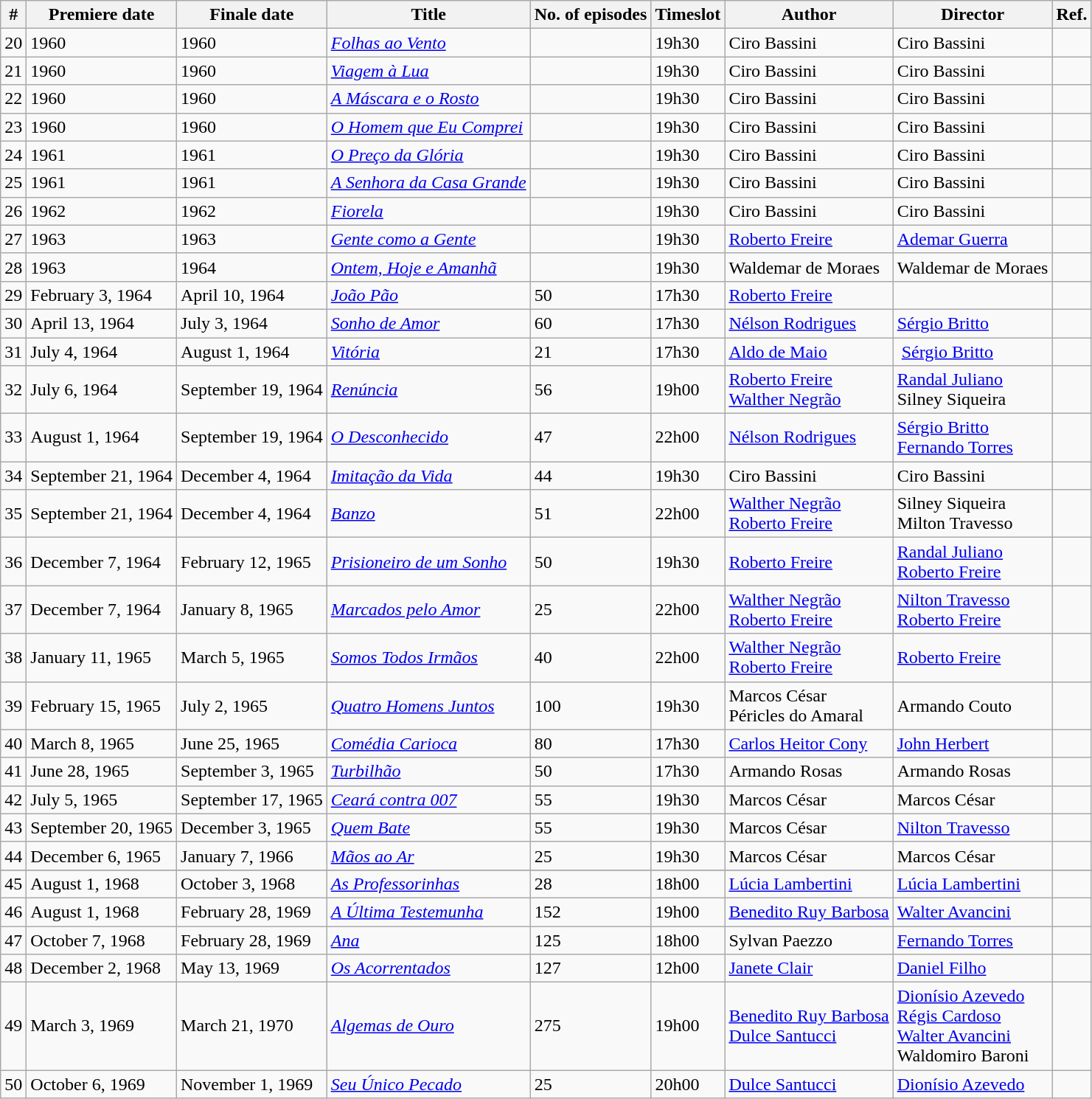<table class = "wikitable sortable">
<tr>
<th>#</th>
<th>Premiere date</th>
<th>Finale date</th>
<th>Title</th>
<th>No. of episodes</th>
<th>Timeslot</th>
<th>Author</th>
<th>Director</th>
<th>Ref.</th>
</tr>
<tr>
<td>20</td>
<td>1960</td>
<td>1960</td>
<td><em><a href='#'>Folhas ao Vento</a></em></td>
<td></td>
<td>19h30</td>
<td>Ciro Bassini</td>
<td>Ciro Bassini</td>
<td></td>
</tr>
<tr>
<td>21</td>
<td>1960</td>
<td>1960</td>
<td><em><a href='#'>Viagem à Lua</a></em></td>
<td></td>
<td>19h30</td>
<td>Ciro Bassini</td>
<td>Ciro Bassini</td>
<td></td>
</tr>
<tr>
<td>22</td>
<td>1960</td>
<td>1960</td>
<td><em><a href='#'>A Máscara e o Rosto</a></em></td>
<td></td>
<td>19h30</td>
<td>Ciro Bassini</td>
<td>Ciro Bassini</td>
<td></td>
</tr>
<tr>
<td>23</td>
<td>1960</td>
<td>1960</td>
<td><em><a href='#'>O Homem que Eu Comprei</a></em></td>
<td></td>
<td>19h30</td>
<td>Ciro Bassini</td>
<td>Ciro Bassini</td>
<td></td>
</tr>
<tr>
<td>24</td>
<td>1961</td>
<td>1961</td>
<td><em><a href='#'>O Preço da Glória</a></em></td>
<td></td>
<td>19h30</td>
<td>Ciro Bassini</td>
<td>Ciro Bassini</td>
<td></td>
</tr>
<tr>
<td>25</td>
<td>1961</td>
<td>1961</td>
<td><em><a href='#'>A Senhora da Casa Grande</a></em></td>
<td></td>
<td>19h30</td>
<td>Ciro Bassini</td>
<td>Ciro Bassini</td>
<td></td>
</tr>
<tr>
<td>26</td>
<td>1962</td>
<td>1962</td>
<td><em><a href='#'>Fiorela</a></em></td>
<td></td>
<td>19h30</td>
<td>Ciro Bassini</td>
<td>Ciro Bassini</td>
<td></td>
</tr>
<tr>
<td>27</td>
<td>1963</td>
<td>1963</td>
<td><em><a href='#'>Gente como a Gente</a></em></td>
<td></td>
<td>19h30</td>
<td><a href='#'>Roberto Freire</a></td>
<td><a href='#'>Ademar Guerra</a></td>
<td></td>
</tr>
<tr>
<td>28</td>
<td>1963</td>
<td>1964</td>
<td><em><a href='#'>Ontem, Hoje e Amanhã</a></em></td>
<td></td>
<td>19h30</td>
<td>Waldemar de Moraes</td>
<td>Waldemar de Moraes</td>
<td></td>
</tr>
<tr>
<td>29</td>
<td>February 3, 1964</td>
<td>April 10, 1964</td>
<td><em><a href='#'>João Pão</a></em></td>
<td>50</td>
<td>17h30</td>
<td><a href='#'>Roberto Freire</a></td>
<td></td>
<td></td>
</tr>
<tr>
<td>30</td>
<td>April 13, 1964</td>
<td>July 3, 1964</td>
<td><em><a href='#'>Sonho de Amor</a></em></td>
<td>60</td>
<td>17h30</td>
<td><a href='#'>Nélson Rodrigues</a></td>
<td><a href='#'>Sérgio Britto</a></td>
<td></td>
</tr>
<tr>
<td>31</td>
<td>July 4, 1964</td>
<td>August 1, 1964</td>
<td><em><a href='#'>Vitória</a></em></td>
<td>21</td>
<td>17h30</td>
<td><a href='#'>Aldo de Maio</a></td>
<td> <a href='#'>Sérgio Britto</a></td>
<td></td>
</tr>
<tr>
<td>32</td>
<td>July 6, 1964</td>
<td>September 19, 1964</td>
<td><em><a href='#'>Renúncia</a></em></td>
<td>56</td>
<td>19h00</td>
<td><a href='#'>Roberto Freire</a><br><a href='#'>Walther Negrão</a></td>
<td><a href='#'>Randal Juliano</a><br>Silney Siqueira</td>
<td></td>
</tr>
<tr>
<td>33</td>
<td>August 1, 1964</td>
<td>September 19, 1964</td>
<td><em><a href='#'>O Desconhecido</a></em></td>
<td>47</td>
<td>22h00</td>
<td><a href='#'>Nélson Rodrigues</a></td>
<td><a href='#'>Sérgio Britto</a><br><a href='#'>Fernando Torres</a></td>
<td></td>
</tr>
<tr>
<td>34</td>
<td>September 21, 1964</td>
<td>December 4, 1964</td>
<td><em><a href='#'>Imitação da Vida</a></em></td>
<td>44</td>
<td>19h30</td>
<td>Ciro Bassini</td>
<td>Ciro Bassini</td>
<td></td>
</tr>
<tr>
<td>35</td>
<td>September 21, 1964</td>
<td>December 4, 1964</td>
<td><em><a href='#'>Banzo</a></em></td>
<td>51</td>
<td>22h00</td>
<td><a href='#'>Walther Negrão</a><br><a href='#'>Roberto Freire</a></td>
<td>Silney Siqueira<br>Milton Travesso</td>
<td></td>
</tr>
<tr>
<td>36</td>
<td>December 7, 1964</td>
<td>February 12, 1965</td>
<td><em><a href='#'>Prisioneiro de um Sonho</a></em></td>
<td>50</td>
<td>19h30</td>
<td><a href='#'>Roberto Freire</a></td>
<td><a href='#'>Randal Juliano</a><br><a href='#'>Roberto Freire</a></td>
<td></td>
</tr>
<tr>
<td>37</td>
<td>December 7, 1964</td>
<td>January 8, 1965</td>
<td><em><a href='#'>Marcados pelo Amor</a></em></td>
<td>25</td>
<td>22h00</td>
<td><a href='#'>Walther Negrão</a><br><a href='#'>Roberto Freire</a></td>
<td><a href='#'>Nilton Travesso</a><br><a href='#'>Roberto Freire</a></td>
<td></td>
</tr>
<tr>
<td>38</td>
<td>January 11, 1965</td>
<td>March 5, 1965</td>
<td><em><a href='#'>Somos Todos Irmãos</a></em></td>
<td>40</td>
<td>22h00</td>
<td><a href='#'>Walther Negrão</a><br><a href='#'>Roberto Freire</a></td>
<td><a href='#'>Roberto Freire</a></td>
<td></td>
</tr>
<tr>
<td>39</td>
<td>February 15, 1965</td>
<td>July 2, 1965</td>
<td><em><a href='#'>Quatro Homens Juntos</a></em></td>
<td>100</td>
<td>19h30</td>
<td>Marcos César<br>Péricles do Amaral</td>
<td>Armando Couto</td>
<td></td>
</tr>
<tr>
<td>40</td>
<td>March 8, 1965</td>
<td>June 25, 1965</td>
<td><em><a href='#'>Comédia Carioca</a></em></td>
<td>80</td>
<td>17h30</td>
<td><a href='#'>Carlos Heitor Cony</a></td>
<td><a href='#'>John Herbert</a></td>
<td></td>
</tr>
<tr>
<td>41</td>
<td>June 28, 1965</td>
<td>September 3, 1965</td>
<td><em><a href='#'>Turbilhão</a></em></td>
<td>50</td>
<td>17h30</td>
<td>Armando Rosas</td>
<td>Armando Rosas</td>
<td></td>
</tr>
<tr>
<td>42</td>
<td>July 5, 1965</td>
<td>September 17, 1965</td>
<td><em><a href='#'>Ceará contra 007</a></em></td>
<td>55</td>
<td>19h30</td>
<td>Marcos César</td>
<td>Marcos César</td>
<td></td>
</tr>
<tr>
<td>43</td>
<td>September 20, 1965</td>
<td>December 3, 1965</td>
<td><em><a href='#'>Quem Bate</a></em></td>
<td>55</td>
<td>19h30</td>
<td>Marcos César</td>
<td><a href='#'>Nilton Travesso</a></td>
<td></td>
</tr>
<tr>
<td>44</td>
<td>December 6, 1965</td>
<td>January 7, 1966</td>
<td><em><a href='#'>Mãos ao Ar</a></em></td>
<td>25</td>
<td>19h30</td>
<td>Marcos César</td>
<td>Marcos César</td>
<td></td>
</tr>
<tr>
</tr>
<tr>
<td>45</td>
<td>August 1, 1968</td>
<td>October 3, 1968</td>
<td><em><a href='#'>As Professorinhas</a></em></td>
<td>28</td>
<td>18h00</td>
<td><a href='#'>Lúcia Lambertini</a></td>
<td><a href='#'>Lúcia Lambertini</a></td>
<td></td>
</tr>
<tr>
<td>46</td>
<td>August 1, 1968</td>
<td>February 28, 1969</td>
<td><em><a href='#'>A Última Testemunha</a></em></td>
<td>152</td>
<td>19h00</td>
<td><a href='#'>Benedito Ruy Barbosa</a></td>
<td><a href='#'>Walter Avancini</a></td>
<td></td>
</tr>
<tr>
<td>47</td>
<td>October 7, 1968</td>
<td>February 28, 1969</td>
<td><em><a href='#'>Ana</a></em></td>
<td>125</td>
<td>18h00</td>
<td>Sylvan Paezzo</td>
<td><a href='#'>Fernando Torres</a></td>
<td></td>
</tr>
<tr>
<td>48</td>
<td>December 2, 1968</td>
<td>May 13, 1969</td>
<td><em><a href='#'>Os Acorrentados</a></em></td>
<td>127</td>
<td>12h00</td>
<td><a href='#'>Janete Clair</a></td>
<td><a href='#'>Daniel Filho</a></td>
<td></td>
</tr>
<tr>
<td>49</td>
<td>March 3, 1969</td>
<td>March 21, 1970</td>
<td><em><a href='#'>Algemas de Ouro</a></em></td>
<td>275</td>
<td>19h00</td>
<td><a href='#'>Benedito Ruy Barbosa</a><br><a href='#'>Dulce Santucci</a></td>
<td><a href='#'>Dionísio Azevedo</a><br><a href='#'>Régis Cardoso</a><br><a href='#'>Walter Avancini</a><br>Waldomiro Baroni</td>
<td></td>
</tr>
<tr>
<td>50</td>
<td>October 6, 1969</td>
<td>November 1, 1969</td>
<td><em><a href='#'>Seu Único Pecado</a></em></td>
<td>25</td>
<td>20h00</td>
<td><a href='#'>Dulce Santucci</a></td>
<td><a href='#'>Dionísio Azevedo</a></td>
<td></td>
</tr>
</table>
